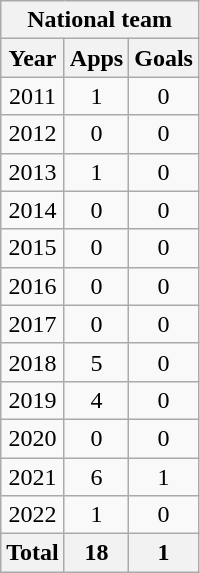<table class="wikitable" style="text-align:center">
<tr>
<th colspan=3>National team</th>
</tr>
<tr>
<th>Year</th>
<th>Apps</th>
<th>Goals</th>
</tr>
<tr>
<td>2011</td>
<td>1</td>
<td>0</td>
</tr>
<tr>
<td>2012</td>
<td>0</td>
<td>0</td>
</tr>
<tr>
<td>2013</td>
<td>1</td>
<td>0</td>
</tr>
<tr>
<td>2014</td>
<td>0</td>
<td>0</td>
</tr>
<tr>
<td>2015</td>
<td>0</td>
<td>0</td>
</tr>
<tr>
<td>2016</td>
<td>0</td>
<td>0</td>
</tr>
<tr>
<td>2017</td>
<td>0</td>
<td>0</td>
</tr>
<tr>
<td>2018</td>
<td>5</td>
<td>0</td>
</tr>
<tr>
<td>2019</td>
<td>4</td>
<td>0</td>
</tr>
<tr>
<td>2020</td>
<td>0</td>
<td>0</td>
</tr>
<tr>
<td>2021</td>
<td>6</td>
<td>1</td>
</tr>
<tr>
<td>2022</td>
<td>1</td>
<td>0</td>
</tr>
<tr>
<th>Total</th>
<th>18</th>
<th>1</th>
</tr>
</table>
